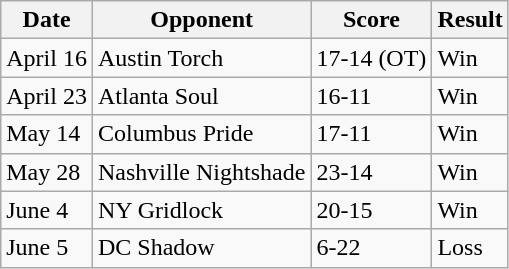<table class="wikitable">
<tr>
<th>Date</th>
<th>Opponent</th>
<th>Score</th>
<th>Result</th>
</tr>
<tr>
<td>April 16</td>
<td>Austin Torch</td>
<td>17-14 (OT)</td>
<td>Win</td>
</tr>
<tr>
<td>April 23</td>
<td>Atlanta Soul</td>
<td>16-11</td>
<td>Win</td>
</tr>
<tr>
<td>May 14</td>
<td>Columbus Pride</td>
<td>17-11</td>
<td>Win</td>
</tr>
<tr>
<td>May 28</td>
<td>Nashville Nightshade</td>
<td>23-14</td>
<td>Win</td>
</tr>
<tr>
<td>June 4</td>
<td>NY Gridlock</td>
<td>20-15</td>
<td>Win</td>
</tr>
<tr>
<td>June 5</td>
<td>DC Shadow</td>
<td>6-22</td>
<td>Loss</td>
</tr>
</table>
